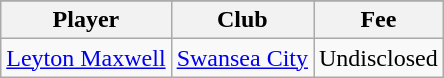<table class="wikitable" style="text-align: center">
<tr>
</tr>
<tr>
<th>Player</th>
<th>Club</th>
<th>Fee</th>
</tr>
<tr>
<td><a href='#'>Leyton Maxwell</a></td>
<td><a href='#'>Swansea City</a></td>
<td>Undisclosed</td>
</tr>
</table>
